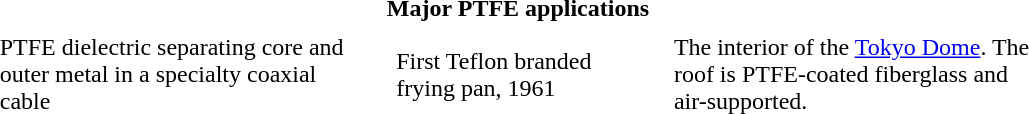<table style="margin:1em auto 1em auto; text-align:left; width:691px;" cellpadding="0" cellspacing="0">
<tr>
<td colspan="3" style="text-align:center; padding-bottom:8px;"><strong>Major PTFE applications</strong></td>
</tr>
<tr>
<td style="width:257px;"></td>
<td style="width:169px; padding-left:30px; padding-right:30px;"></td>
<td style="width:265px;"></td>
</tr>
<tr>
<td>PTFE dielectric separating core and outer metal in a specialty coaxial cable</td>
<td style="padding-left:30px; padding-right:30px;">First Teflon branded frying pan, 1961</td>
<td>The interior of the <a href='#'>Tokyo Dome</a>. The roof is PTFE-coated fiberglass and air-supported.</td>
</tr>
</table>
